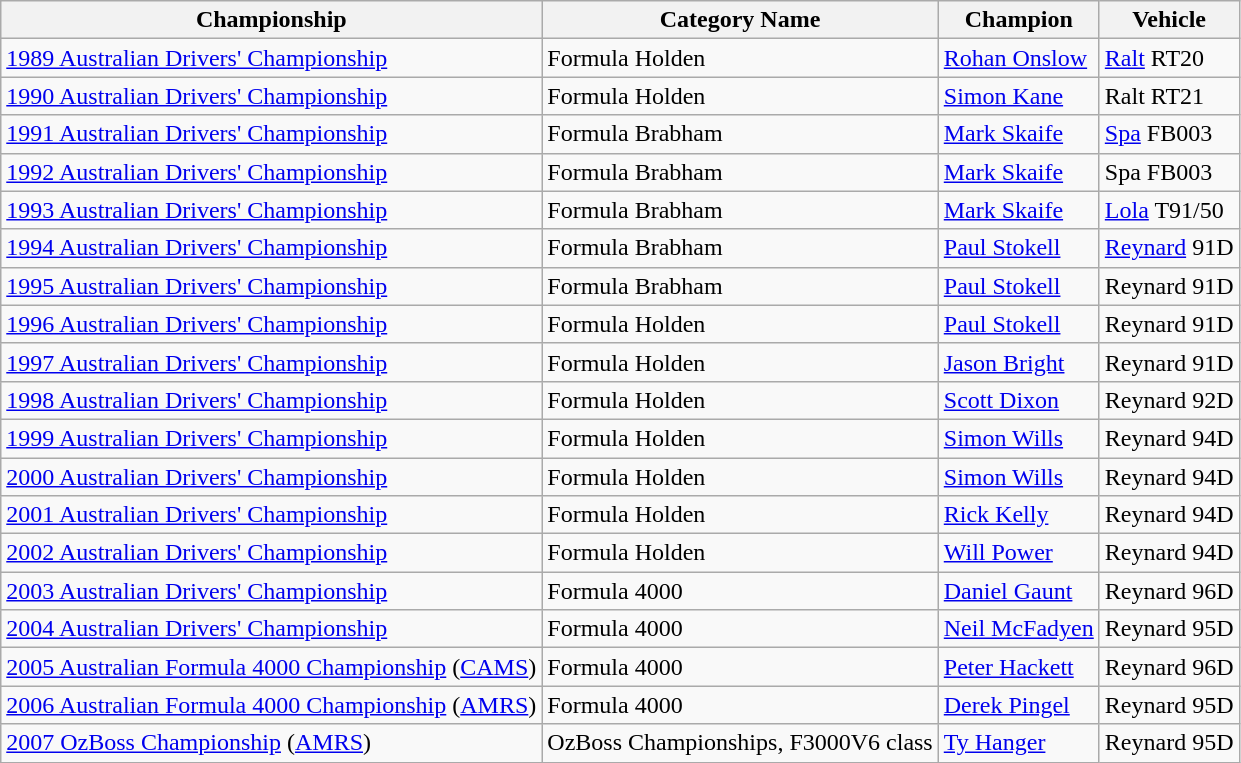<table class="wikitable">
<tr>
<th>Championship</th>
<th>Category Name</th>
<th>Champion</th>
<th>Vehicle</th>
</tr>
<tr>
<td><a href='#'>1989 Australian Drivers' Championship</a></td>
<td>Formula Holden</td>
<td> <a href='#'>Rohan Onslow</a></td>
<td><a href='#'>Ralt</a> RT20</td>
</tr>
<tr>
<td><a href='#'>1990 Australian Drivers' Championship</a></td>
<td>Formula Holden</td>
<td> <a href='#'>Simon Kane</a></td>
<td>Ralt RT21</td>
</tr>
<tr>
<td><a href='#'>1991 Australian Drivers' Championship</a></td>
<td>Formula Brabham</td>
<td> <a href='#'>Mark Skaife</a></td>
<td><a href='#'>Spa</a> FB003</td>
</tr>
<tr>
<td><a href='#'>1992 Australian Drivers' Championship</a></td>
<td>Formula Brabham</td>
<td> <a href='#'>Mark Skaife</a></td>
<td>Spa FB003</td>
</tr>
<tr>
<td><a href='#'>1993 Australian Drivers' Championship</a></td>
<td>Formula Brabham</td>
<td> <a href='#'>Mark Skaife</a></td>
<td><a href='#'>Lola</a> T91/50</td>
</tr>
<tr>
<td><a href='#'>1994 Australian Drivers' Championship</a></td>
<td>Formula Brabham</td>
<td> <a href='#'>Paul Stokell</a></td>
<td><a href='#'>Reynard</a> 91D</td>
</tr>
<tr>
<td><a href='#'>1995 Australian Drivers' Championship</a></td>
<td>Formula Brabham</td>
<td> <a href='#'>Paul Stokell</a></td>
<td>Reynard 91D</td>
</tr>
<tr>
<td><a href='#'>1996 Australian Drivers' Championship</a></td>
<td>Formula Holden</td>
<td> <a href='#'>Paul Stokell</a></td>
<td>Reynard 91D</td>
</tr>
<tr>
<td><a href='#'>1997 Australian Drivers' Championship</a></td>
<td>Formula Holden</td>
<td> <a href='#'>Jason Bright</a></td>
<td>Reynard 91D</td>
</tr>
<tr>
<td><a href='#'>1998 Australian Drivers' Championship</a></td>
<td>Formula Holden</td>
<td> <a href='#'>Scott Dixon</a></td>
<td>Reynard 92D</td>
</tr>
<tr>
<td><a href='#'>1999 Australian Drivers' Championship</a></td>
<td>Formula Holden</td>
<td> <a href='#'>Simon Wills</a></td>
<td>Reynard 94D</td>
</tr>
<tr>
<td><a href='#'>2000 Australian Drivers' Championship</a></td>
<td>Formula Holden</td>
<td> <a href='#'>Simon Wills</a></td>
<td>Reynard 94D</td>
</tr>
<tr>
<td><a href='#'>2001 Australian Drivers' Championship</a></td>
<td>Formula Holden</td>
<td> <a href='#'>Rick Kelly</a></td>
<td>Reynard 94D</td>
</tr>
<tr>
<td><a href='#'>2002 Australian Drivers' Championship</a></td>
<td>Formula Holden</td>
<td> <a href='#'>Will Power</a></td>
<td>Reynard 94D</td>
</tr>
<tr>
<td><a href='#'>2003 Australian Drivers' Championship</a></td>
<td>Formula 4000</td>
<td> <a href='#'>Daniel Gaunt</a></td>
<td>Reynard 96D</td>
</tr>
<tr>
<td><a href='#'>2004 Australian Drivers' Championship</a></td>
<td>Formula 4000</td>
<td> <a href='#'>Neil McFadyen</a></td>
<td>Reynard 95D</td>
</tr>
<tr>
<td><a href='#'>2005 Australian Formula 4000 Championship</a> (<a href='#'>CAMS</a>)</td>
<td>Formula 4000</td>
<td> <a href='#'>Peter Hackett</a></td>
<td>Reynard 96D</td>
</tr>
<tr>
<td><a href='#'>2006 Australian Formula 4000 Championship</a> (<a href='#'>AMRS</a>)</td>
<td>Formula 4000</td>
<td> <a href='#'>Derek Pingel</a></td>
<td>Reynard 95D</td>
</tr>
<tr>
<td><a href='#'>2007 OzBoss Championship</a> (<a href='#'>AMRS</a>)</td>
<td>OzBoss Championships, F3000V6 class</td>
<td> <a href='#'>Ty Hanger</a></td>
<td>Reynard 95D</td>
</tr>
</table>
